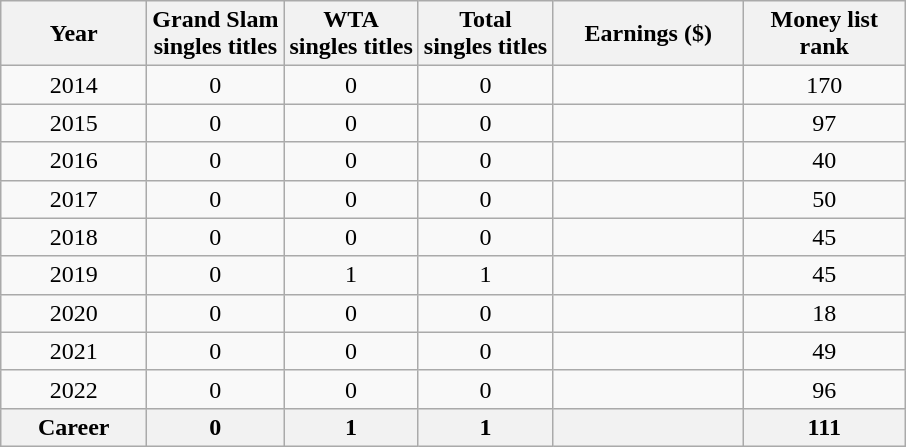<table class="wikitable" style="text-align:center;">
<tr>
<th width="90">Year</th>
<th>Grand Slam<br>singles titles</th>
<th>WTA <br>singles titles</th>
<th>Total<br>singles titles</th>
<th width="120">Earnings ($)</th>
<th width="100">Money list rank</th>
</tr>
<tr>
<td>2014</td>
<td>0</td>
<td>0</td>
<td>0</td>
<td align="right"></td>
<td>170</td>
</tr>
<tr>
<td>2015</td>
<td>0</td>
<td>0</td>
<td>0</td>
<td align="right"></td>
<td>97</td>
</tr>
<tr>
<td>2016</td>
<td>0</td>
<td>0</td>
<td>0</td>
<td align="right"></td>
<td>40</td>
</tr>
<tr>
<td>2017</td>
<td>0</td>
<td>0</td>
<td>0</td>
<td align="right"></td>
<td>50</td>
</tr>
<tr>
<td>2018</td>
<td>0</td>
<td>0</td>
<td>0</td>
<td align="right"></td>
<td>45</td>
</tr>
<tr>
<td>2019</td>
<td>0</td>
<td>1</td>
<td>1</td>
<td align="right"></td>
<td>45</td>
</tr>
<tr>
<td>2020</td>
<td>0</td>
<td>0</td>
<td>0</td>
<td align="right"></td>
<td>18</td>
</tr>
<tr>
<td>2021</td>
<td>0</td>
<td>0</td>
<td>0</td>
<td align="right"></td>
<td>49</td>
</tr>
<tr>
<td>2022</td>
<td>0</td>
<td>0</td>
<td>0</td>
<td align=right></td>
<td>96</td>
</tr>
<tr style="font-weight:bold;">
<th>Career</th>
<th>0</th>
<th>1</th>
<th>1</th>
<th align="right"></th>
<th>111</th>
</tr>
</table>
